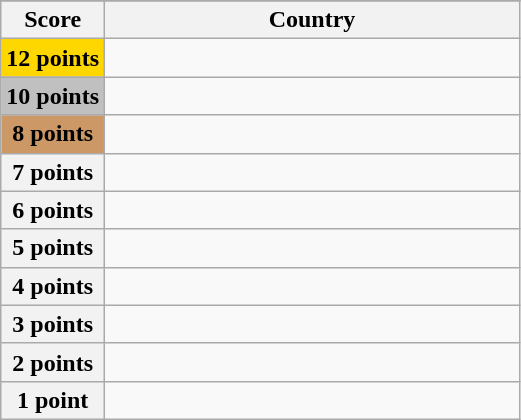<table class="wikitable">
<tr>
</tr>
<tr>
<th scope="col" width="20%">Score</th>
<th scope="col">Country</th>
</tr>
<tr>
<th scope="row" style="background:gold">12 points</th>
<td></td>
</tr>
<tr>
<th scope="row" style="background:silver">10 points</th>
<td></td>
</tr>
<tr>
<th scope="row" style="background:#CC9966">8 points</th>
<td></td>
</tr>
<tr>
<th scope="row">7 points</th>
<td></td>
</tr>
<tr>
<th scope="row">6 points</th>
<td></td>
</tr>
<tr>
<th scope="row">5 points</th>
<td></td>
</tr>
<tr>
<th scope="row">4 points</th>
<td></td>
</tr>
<tr>
<th scope="row">3 points</th>
<td></td>
</tr>
<tr>
<th scope="row">2 points</th>
<td></td>
</tr>
<tr>
<th scope="row">1 point</th>
<td></td>
</tr>
</table>
